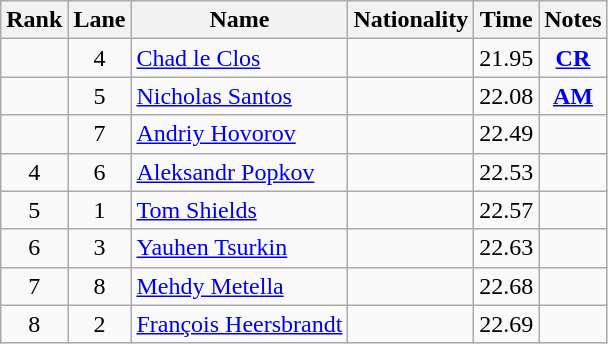<table class="wikitable sortable" style="text-align:center">
<tr>
<th>Rank</th>
<th>Lane</th>
<th>Name</th>
<th>Nationality</th>
<th>Time</th>
<th>Notes</th>
</tr>
<tr>
<td></td>
<td>4</td>
<td align=left><a href='#'>Chad le Clos</a></td>
<td align=left></td>
<td>21.95</td>
<td><strong><a href='#'>CR</a></strong></td>
</tr>
<tr>
<td></td>
<td>5</td>
<td align=left><a href='#'>Nicholas Santos</a></td>
<td align=left></td>
<td>22.08</td>
<td><strong><a href='#'>AM</a></strong></td>
</tr>
<tr>
<td></td>
<td>7</td>
<td align=left><a href='#'>Andriy Hovorov</a></td>
<td align=left></td>
<td>22.49</td>
<td></td>
</tr>
<tr>
<td>4</td>
<td>6</td>
<td align=left><a href='#'>Aleksandr Popkov</a></td>
<td align=left></td>
<td>22.53</td>
<td></td>
</tr>
<tr>
<td>5</td>
<td>1</td>
<td align=left><a href='#'>Tom Shields</a></td>
<td align=left></td>
<td>22.57</td>
<td></td>
</tr>
<tr>
<td>6</td>
<td>3</td>
<td align=left><a href='#'>Yauhen Tsurkin</a></td>
<td align=left></td>
<td>22.63</td>
<td></td>
</tr>
<tr>
<td>7</td>
<td>8</td>
<td align=left><a href='#'>Mehdy Metella</a></td>
<td align=left></td>
<td>22.68</td>
<td></td>
</tr>
<tr>
<td>8</td>
<td>2</td>
<td align=left><a href='#'>François Heersbrandt</a></td>
<td align=left></td>
<td>22.69</td>
<td></td>
</tr>
</table>
